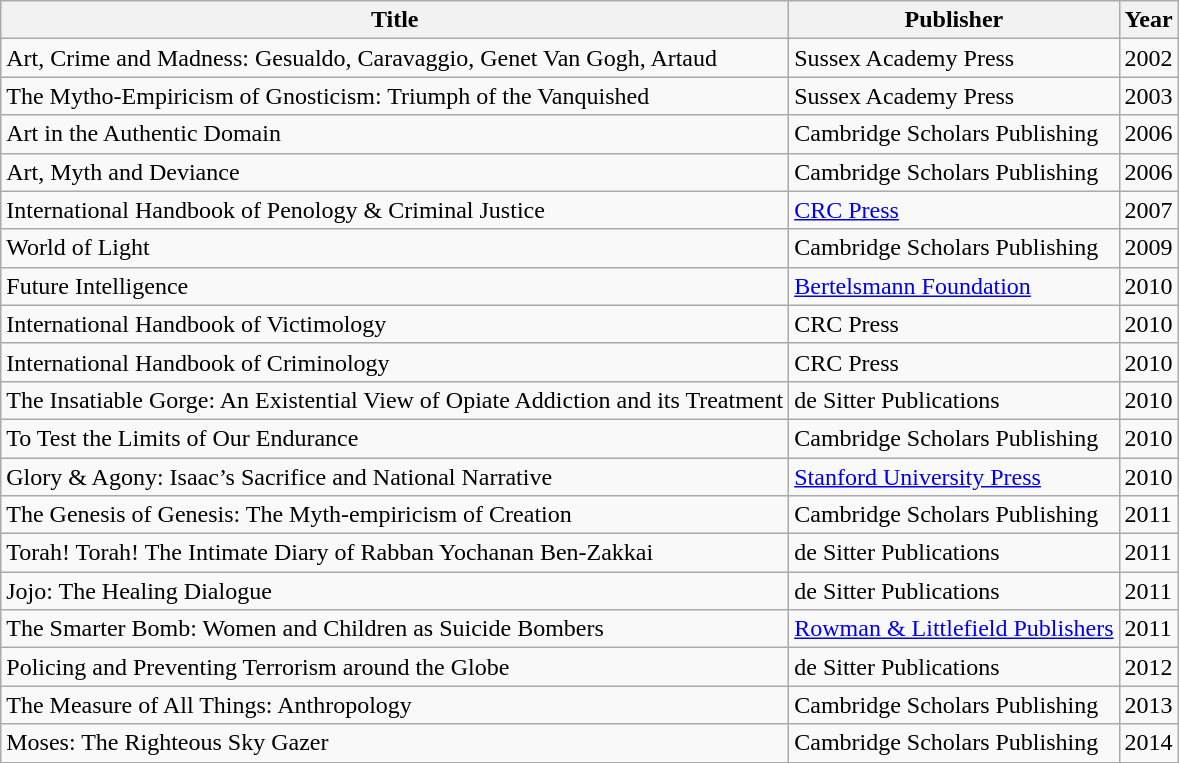<table class="wikitable">
<tr>
<th><strong>Title</strong></th>
<th><strong>Publisher</strong></th>
<th><strong>Year</strong></th>
</tr>
<tr>
<td>Art, Crime and Madness: Gesualdo, Caravaggio, Genet Van Gogh, Artaud</td>
<td>Sussex Academy Press</td>
<td>2002</td>
</tr>
<tr>
<td>The Mytho-Empiricism of Gnosticism: Triumph of the Vanquished</td>
<td>Sussex Academy Press</td>
<td>2003</td>
</tr>
<tr>
<td>Art in the Authentic Domain</td>
<td>Cambridge Scholars Publishing</td>
<td>2006</td>
</tr>
<tr>
<td>Art, Myth and Deviance</td>
<td>Cambridge Scholars Publishing</td>
<td>2006</td>
</tr>
<tr>
<td>International Handbook of Penology & Criminal Justice</td>
<td><a href='#'>CRC Press</a></td>
<td>2007</td>
</tr>
<tr>
<td>World of Light</td>
<td>Cambridge Scholars Publishing</td>
<td>2009</td>
</tr>
<tr>
<td>Future Intelligence</td>
<td><a href='#'>Bertelsmann Foundation</a></td>
<td>2010</td>
</tr>
<tr>
<td>International Handbook of Victimology</td>
<td>CRC Press</td>
<td>2010</td>
</tr>
<tr>
<td>International Handbook of Criminology</td>
<td>CRC Press</td>
<td>2010</td>
</tr>
<tr>
<td>The Insatiable Gorge: An Existential View of Opiate Addiction and its Treatment</td>
<td>de Sitter Publications</td>
<td>2010</td>
</tr>
<tr>
<td>To Test the Limits of Our Endurance</td>
<td>Cambridge Scholars Publishing</td>
<td>2010</td>
</tr>
<tr>
<td>Glory & Agony: Isaac’s Sacrifice and National Narrative</td>
<td><a href='#'>Stanford University Press</a></td>
<td>2010</td>
</tr>
<tr>
<td>The Genesis of Genesis: The Myth-empiricism of Creation</td>
<td>Cambridge Scholars Publishing</td>
<td>2011</td>
</tr>
<tr>
<td>Torah! Torah! The Intimate Diary of Rabban Yochanan Ben-Zakkai</td>
<td>de Sitter Publications</td>
<td>2011</td>
</tr>
<tr>
<td>Jojo: The Healing Dialogue</td>
<td>de Sitter Publications</td>
<td>2011</td>
</tr>
<tr>
<td>The Smarter Bomb: Women and Children as Suicide Bombers</td>
<td><a href='#'>Rowman & Littlefield Publishers</a></td>
<td>2011</td>
</tr>
<tr>
<td>Policing and Preventing Terrorism around the Globe</td>
<td>de Sitter Publications</td>
<td>2012</td>
</tr>
<tr>
<td>The Measure of All Things: Anthropology</td>
<td>Cambridge Scholars Publishing</td>
<td>2013</td>
</tr>
<tr>
<td>Moses: The Righteous Sky Gazer</td>
<td>Cambridge Scholars Publishing</td>
<td>2014</td>
</tr>
<tr>
</tr>
</table>
